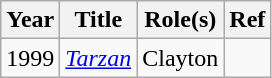<table class="wikitable plainrowheaders sortable">
<tr>
<th scope="col">Year</th>
<th scope="col">Title</th>
<th scope="col">Role(s)</th>
<th scope="col" class="unsortable">Ref</th>
</tr>
<tr>
<td>1999</td>
<td><em><a href='#'>Tarzan</a></em></td>
<td>Clayton</td>
<td></td>
</tr>
</table>
